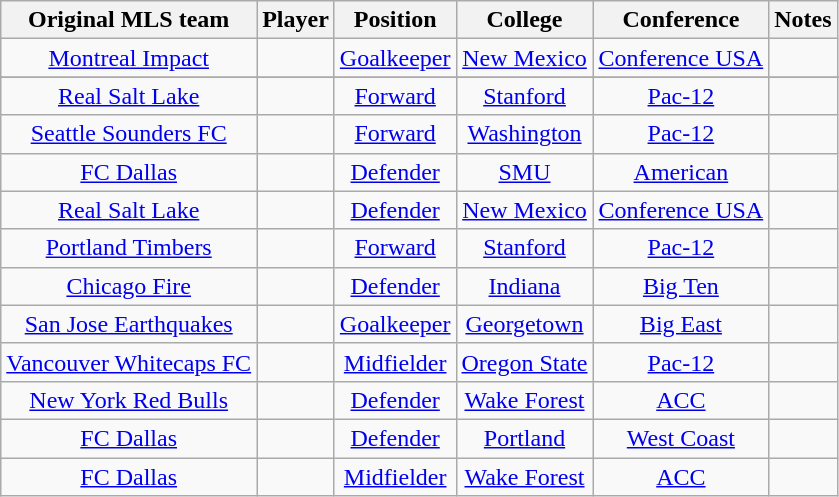<table class="wikitable sortable" style="text-align:center">
<tr>
<th>Original MLS team</th>
<th>Player</th>
<th>Position</th>
<th>College</th>
<th>Conference</th>
<th>Notes</th>
</tr>
<tr>
<td><a href='#'>Montreal Impact</a></td>
<td></td>
<td><a href='#'>Goalkeeper</a></td>
<td><a href='#'>New Mexico</a></td>
<td><a href='#'>Conference USA</a></td>
<td></td>
</tr>
<tr>
</tr>
<tr>
<td><a href='#'>Real Salt Lake</a></td>
<td></td>
<td><a href='#'>Forward</a></td>
<td><a href='#'>Stanford</a></td>
<td><a href='#'>Pac-12</a></td>
<td></td>
</tr>
<tr>
<td><a href='#'>Seattle Sounders FC</a></td>
<td></td>
<td><a href='#'>Forward</a></td>
<td><a href='#'>Washington</a></td>
<td><a href='#'>Pac-12</a></td>
<td></td>
</tr>
<tr>
<td><a href='#'>FC Dallas</a></td>
<td></td>
<td><a href='#'>Defender</a></td>
<td><a href='#'>SMU</a></td>
<td><a href='#'>American</a></td>
<td></td>
</tr>
<tr>
<td><a href='#'>Real Salt Lake</a></td>
<td></td>
<td><a href='#'>Defender</a></td>
<td><a href='#'>New Mexico</a></td>
<td><a href='#'>Conference USA</a></td>
<td></td>
</tr>
<tr>
<td><a href='#'>Portland Timbers</a></td>
<td></td>
<td><a href='#'>Forward</a></td>
<td><a href='#'>Stanford</a></td>
<td><a href='#'>Pac-12</a></td>
<td></td>
</tr>
<tr>
<td><a href='#'>Chicago Fire</a></td>
<td></td>
<td><a href='#'>Defender</a></td>
<td><a href='#'>Indiana</a></td>
<td><a href='#'>Big Ten</a></td>
<td></td>
</tr>
<tr>
<td><a href='#'>San Jose Earthquakes</a></td>
<td></td>
<td><a href='#'>Goalkeeper</a></td>
<td><a href='#'>Georgetown</a></td>
<td><a href='#'>Big East</a></td>
<td></td>
</tr>
<tr>
<td><a href='#'>Vancouver Whitecaps FC</a></td>
<td></td>
<td><a href='#'>Midfielder</a></td>
<td><a href='#'>Oregon State</a></td>
<td><a href='#'>Pac-12</a></td>
<td></td>
</tr>
<tr>
<td><a href='#'>New York Red Bulls</a></td>
<td></td>
<td><a href='#'>Defender</a></td>
<td><a href='#'>Wake Forest</a></td>
<td><a href='#'>ACC</a></td>
<td></td>
</tr>
<tr>
<td><a href='#'>FC Dallas</a></td>
<td></td>
<td><a href='#'>Defender</a></td>
<td><a href='#'>Portland</a></td>
<td><a href='#'>West Coast</a></td>
<td></td>
</tr>
<tr>
<td><a href='#'>FC Dallas</a></td>
<td></td>
<td><a href='#'>Midfielder</a></td>
<td><a href='#'>Wake Forest</a></td>
<td><a href='#'>ACC</a></td>
<td></td>
</tr>
</table>
